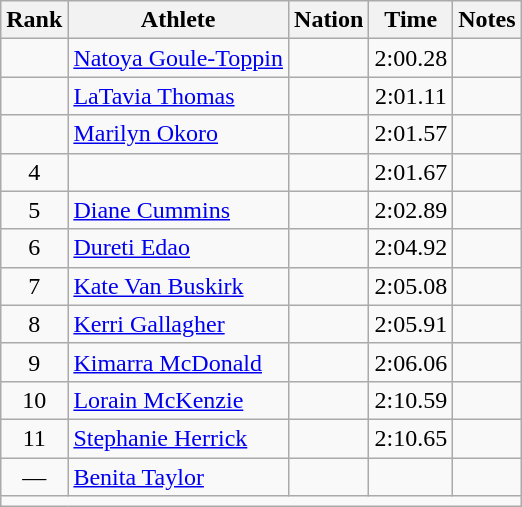<table class="wikitable mw-datatable sortable" style="text-align:center;">
<tr>
<th>Rank</th>
<th>Athlete</th>
<th>Nation</th>
<th>Time</th>
<th>Notes</th>
</tr>
<tr>
<td></td>
<td align=left><a href='#'>Natoya Goule-Toppin</a></td>
<td align=left></td>
<td>2:00.28</td>
<td></td>
</tr>
<tr>
<td></td>
<td align=left><a href='#'>LaTavia Thomas</a></td>
<td align=left></td>
<td>2:01.11</td>
<td></td>
</tr>
<tr>
<td></td>
<td align=left><a href='#'>Marilyn Okoro</a></td>
<td align=left></td>
<td>2:01.57</td>
<td></td>
</tr>
<tr>
<td>4</td>
<td align=left><a href='#'></a></td>
<td align=left></td>
<td>2:01.67</td>
<td></td>
</tr>
<tr>
<td>5</td>
<td align=left><a href='#'>Diane Cummins</a></td>
<td align=left></td>
<td>2:02.89</td>
<td></td>
</tr>
<tr>
<td>6</td>
<td align=left><a href='#'>Dureti Edao</a></td>
<td align=left></td>
<td>2:04.92</td>
<td></td>
</tr>
<tr>
<td>7</td>
<td align=left><a href='#'>Kate Van Buskirk</a></td>
<td align=left></td>
<td>2:05.08</td>
<td></td>
</tr>
<tr>
<td>8</td>
<td align=left><a href='#'>Kerri Gallagher</a></td>
<td align=left></td>
<td>2:05.91</td>
<td></td>
</tr>
<tr>
<td>9</td>
<td align=left><a href='#'>Kimarra McDonald</a></td>
<td align=left></td>
<td>2:06.06</td>
<td></td>
</tr>
<tr>
<td>10</td>
<td align=left><a href='#'>Lorain McKenzie</a></td>
<td align=left></td>
<td>2:10.59</td>
<td></td>
</tr>
<tr>
<td>11</td>
<td align=left><a href='#'>Stephanie Herrick</a></td>
<td align=left></td>
<td>2:10.65</td>
<td></td>
</tr>
<tr>
<td>—</td>
<td align=left><a href='#'>Benita Taylor</a></td>
<td align=left></td>
<td></td>
<td></td>
</tr>
<tr class="sortbottom">
<td colspan=5></td>
</tr>
</table>
